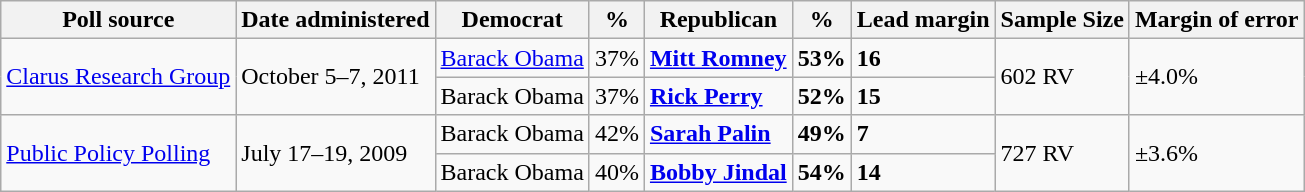<table class="wikitable">
<tr valign=bottom>
<th>Poll source</th>
<th>Date administered</th>
<th>Democrat</th>
<th>%</th>
<th>Republican</th>
<th>%</th>
<th>Lead margin</th>
<th>Sample Size</th>
<th>Margin of error</th>
</tr>
<tr>
<td rowspan=2><a href='#'>Clarus Research Group</a></td>
<td rowspan=2>October 5–7, 2011</td>
<td><a href='#'>Barack Obama</a></td>
<td>37%</td>
<td><strong><a href='#'>Mitt Romney</a></strong></td>
<td><strong>53%</strong></td>
<td><strong>16</strong></td>
<td rowspan=2>602 RV</td>
<td rowspan=2>±4.0%</td>
</tr>
<tr>
<td>Barack Obama</td>
<td>37%</td>
<td><strong><a href='#'>Rick Perry</a></strong></td>
<td><strong>52%</strong></td>
<td><strong>15</strong></td>
</tr>
<tr>
<td rowspan=2><a href='#'>Public Policy Polling</a></td>
<td rowspan=2>July 17–19, 2009</td>
<td>Barack Obama</td>
<td>42%</td>
<td><strong><a href='#'>Sarah Palin</a></strong></td>
<td><strong>49%</strong></td>
<td><strong>7</strong></td>
<td rowspan=2>727 RV</td>
<td rowspan=2>±3.6%</td>
</tr>
<tr>
<td>Barack Obama</td>
<td>40%</td>
<td><strong><a href='#'>Bobby Jindal</a></strong></td>
<td><strong>54%</strong></td>
<td><strong>14</strong></td>
</tr>
</table>
